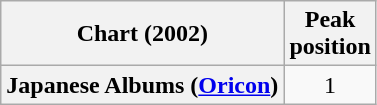<table class="wikitable plainrowheaders">
<tr>
<th>Chart (2002)</th>
<th>Peak<br>position</th>
</tr>
<tr>
<th scope="row">Japanese Albums (<a href='#'>Oricon</a>)</th>
<td style="text-align:center;">1</td>
</tr>
</table>
